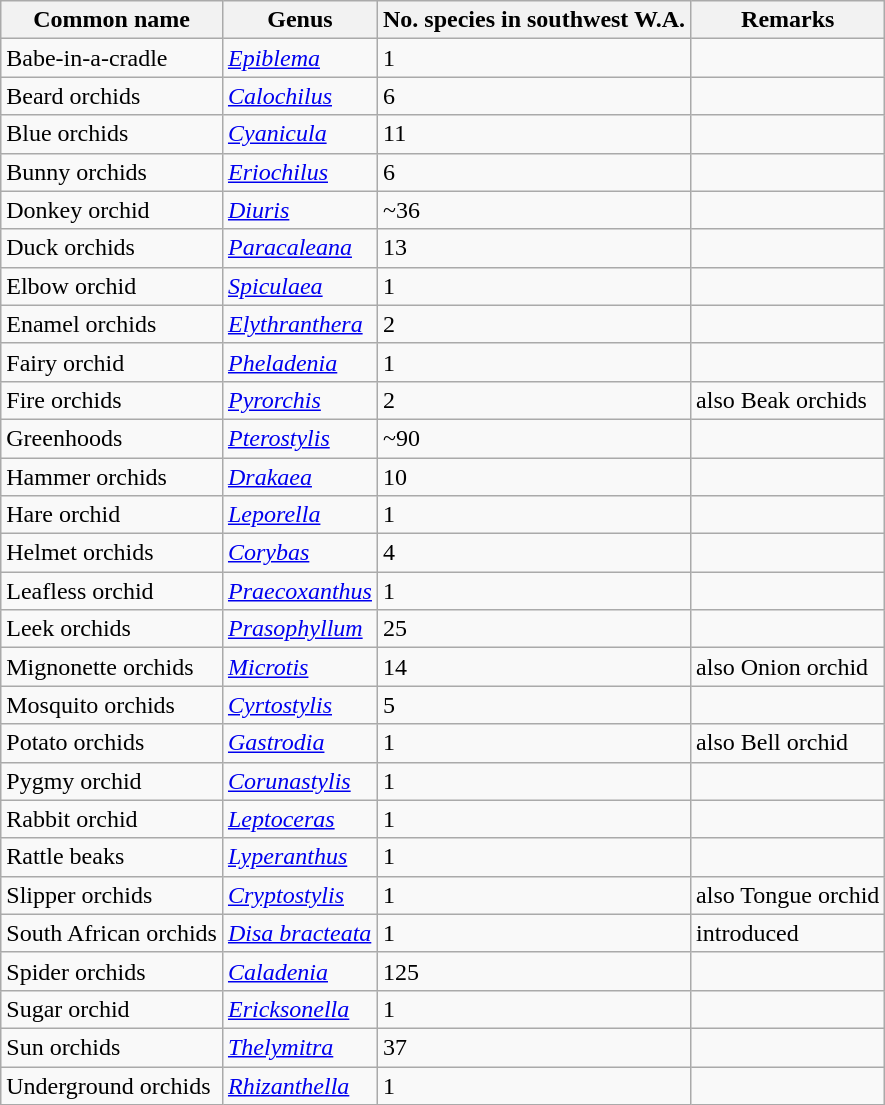<table class="wikitable sortable">
<tr>
<th>Common name</th>
<th>Genus</th>
<th>No. species in southwest W.A.</th>
<th>Remarks</th>
</tr>
<tr>
<td>Babe-in-a-cradle</td>
<td><em><a href='#'>Epiblema</a></em></td>
<td>1</td>
</tr>
<tr>
<td>Beard orchids</td>
<td><em><a href='#'>Calochilus</a></em></td>
<td>6</td>
<td></td>
</tr>
<tr>
<td>Blue orchids</td>
<td><em><a href='#'>Cyanicula</a></em></td>
<td>11</td>
<td></td>
</tr>
<tr>
<td>Bunny orchids</td>
<td><em><a href='#'>Eriochilus</a></em></td>
<td>6</td>
<td></td>
</tr>
<tr>
<td>Donkey orchid</td>
<td><em><a href='#'>Diuris</a></em></td>
<td>~36</td>
<td></td>
</tr>
<tr>
<td>Duck orchids</td>
<td><em><a href='#'>Paracaleana</a></em></td>
<td>13</td>
<td></td>
</tr>
<tr>
<td>Elbow orchid</td>
<td><em><a href='#'>Spiculaea</a></em></td>
<td>1</td>
<td></td>
</tr>
<tr>
<td>Enamel orchids</td>
<td><em><a href='#'>Elythranthera</a></em></td>
<td>2</td>
<td></td>
</tr>
<tr>
<td>Fairy orchid</td>
<td><em><a href='#'>Pheladenia</a></em></td>
<td>1</td>
<td></td>
</tr>
<tr>
<td>Fire orchids</td>
<td><em><a href='#'>Pyrorchis</a></em></td>
<td>2</td>
<td>also Beak orchids</td>
</tr>
<tr>
<td>Greenhoods</td>
<td><em><a href='#'>Pterostylis</a></em></td>
<td>~90</td>
<td></td>
</tr>
<tr>
<td>Hammer orchids</td>
<td><em><a href='#'>Drakaea</a></em></td>
<td>10</td>
<td></td>
</tr>
<tr>
<td>Hare orchid</td>
<td><em><a href='#'>Leporella</a></em></td>
<td>1</td>
<td></td>
</tr>
<tr>
<td>Helmet orchids</td>
<td><em><a href='#'>Corybas</a></em></td>
<td>4</td>
<td></td>
</tr>
<tr>
<td>Leafless orchid</td>
<td><em><a href='#'>Praecoxanthus</a></em></td>
<td>1</td>
<td></td>
</tr>
<tr>
<td>Leek orchids</td>
<td><em><a href='#'>Prasophyllum</a></em></td>
<td>25</td>
<td></td>
</tr>
<tr>
<td>Mignonette orchids</td>
<td><em><a href='#'>Microtis</a></em></td>
<td>14</td>
<td>also Onion orchid</td>
</tr>
<tr>
<td>Mosquito orchids</td>
<td><em><a href='#'>Cyrtostylis</a></em></td>
<td>5</td>
<td></td>
</tr>
<tr>
<td>Potato orchids</td>
<td><em><a href='#'>Gastrodia</a></em></td>
<td>1</td>
<td>also Bell orchid</td>
</tr>
<tr>
<td>Pygmy orchid</td>
<td><em><a href='#'>Corunastylis</a></em></td>
<td>1</td>
<td></td>
</tr>
<tr>
<td>Rabbit orchid</td>
<td><em><a href='#'>Leptoceras</a></em></td>
<td>1</td>
<td></td>
</tr>
<tr>
<td>Rattle beaks</td>
<td><em><a href='#'>Lyperanthus</a></em></td>
<td>1</td>
<td></td>
</tr>
<tr>
<td>Slipper orchids</td>
<td><em><a href='#'>Cryptostylis</a></em></td>
<td>1</td>
<td>also Tongue orchid</td>
</tr>
<tr>
<td>South African orchids</td>
<td><em><a href='#'>Disa bracteata</a></em></td>
<td>1</td>
<td>introduced</td>
</tr>
<tr>
<td>Spider orchids</td>
<td><em><a href='#'>Caladenia</a></em></td>
<td>125</td>
<td></td>
</tr>
<tr>
<td>Sugar orchid</td>
<td><em><a href='#'>Ericksonella</a></em></td>
<td>1</td>
<td></td>
</tr>
<tr>
<td>Sun orchids</td>
<td><em><a href='#'>Thelymitra</a></em></td>
<td>37</td>
<td></td>
</tr>
<tr>
<td>Underground orchids</td>
<td><em><a href='#'>Rhizanthella</a></em></td>
<td>1</td>
<td></td>
</tr>
</table>
